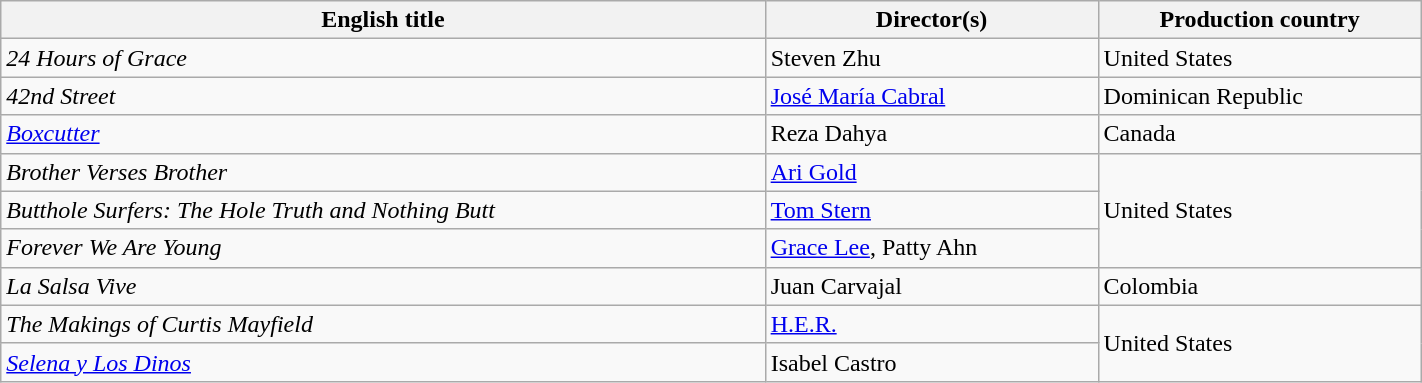<table class="wikitable plainrowheaders" style="width:75%; margin-bottom:4px">
<tr>
<th scope="col">English title</th>
<th scope="col">Director(s)</th>
<th scope="col">Production country</th>
</tr>
<tr>
<td scope="row"><em>24 Hours of Grace</em></td>
<td>Steven Zhu</td>
<td>United States</td>
</tr>
<tr>
<td scope="row"><em>42nd Street</em></td>
<td><a href='#'>José María Cabral</a></td>
<td>Dominican Republic</td>
</tr>
<tr>
<td scope="row"><em><a href='#'>Boxcutter</a></em></td>
<td>Reza Dahya</td>
<td>Canada</td>
</tr>
<tr>
<td scope="row"><em>Brother Verses Brother</em></td>
<td><a href='#'>Ari Gold</a></td>
<td rowspan="3">United States</td>
</tr>
<tr>
<td scope="row"><em>Butthole Surfers: The Hole Truth and Nothing Butt</em></td>
<td><a href='#'>Tom Stern</a></td>
</tr>
<tr>
<td scope="row"><em>Forever We Are Young</em></td>
<td><a href='#'>Grace Lee</a>, Patty Ahn</td>
</tr>
<tr>
<td scope="row"><em>La Salsa Vive</em></td>
<td>Juan Carvajal</td>
<td>Colombia</td>
</tr>
<tr>
<td scope="row"><em>The Makings of Curtis Mayfield</em></td>
<td><a href='#'>H.E.R.</a></td>
<td rowspan="2">United States</td>
</tr>
<tr>
<td scope="row"><em><a href='#'>Selena y Los Dinos</a></em></td>
<td>Isabel Castro</td>
</tr>
</table>
